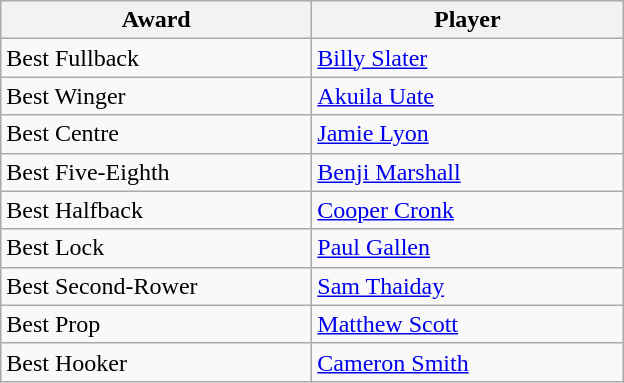<table class="wikitable">
<tr>
<th width=200>Award</th>
<th width=200 abbr="Player">Player</th>
</tr>
<tr>
<td>Best Fullback</td>
<td> <a href='#'>Billy Slater</a></td>
</tr>
<tr>
<td>Best Winger</td>
<td> <a href='#'>Akuila Uate</a></td>
</tr>
<tr>
<td>Best Centre</td>
<td> <a href='#'>Jamie Lyon</a></td>
</tr>
<tr>
<td>Best Five-Eighth</td>
<td> <a href='#'>Benji Marshall</a></td>
</tr>
<tr>
<td>Best Halfback</td>
<td> <a href='#'>Cooper Cronk</a></td>
</tr>
<tr>
<td>Best Lock</td>
<td> <a href='#'>Paul Gallen</a></td>
</tr>
<tr>
<td>Best Second-Rower</td>
<td> <a href='#'>Sam Thaiday</a></td>
</tr>
<tr>
<td>Best Prop</td>
<td> <a href='#'>Matthew Scott</a></td>
</tr>
<tr>
<td>Best Hooker</td>
<td> <a href='#'>Cameron Smith</a></td>
</tr>
</table>
